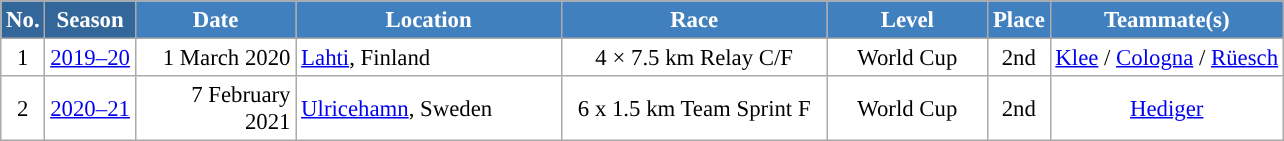<table class="wikitable sortable" style="font-size:95%; text-align:center; border:grey solid 1px; border-collapse:collapse; background:#ffffff;">
<tr style="background:#efefef;">
<th style="background-color:#369; color:white;">No.</th>
<th style="background-color:#369; color:white;">Season</th>
<th style="background-color:#4180be; color:white; width:100px;">Date</th>
<th style="background-color:#4180be; color:white; width:170px;">Location</th>
<th style="background-color:#4180be; color:white; width:170px;">Race</th>
<th style="background-color:#4180be; color:white; width:100px;">Level</th>
<th style="background-color:#4180be; color:white;">Place</th>
<th style="background-color:#4180be; color:white;">Teammate(s)</th>
</tr>
<tr>
<td align=center>1</td>
<td rowspan=1 align=center><a href='#'>2019–20</a></td>
<td align=right>1 March 2020</td>
<td align=left> <a href='#'>Lahti</a>, Finland</td>
<td>4 × 7.5 km Relay C/F</td>
<td>World Cup</td>
<td>2nd</td>
<td><a href='#'>Klee</a> / <a href='#'>Cologna</a> / <a href='#'>Rüesch</a></td>
</tr>
<tr>
<td align=center>2</td>
<td rowspan=1 align=center><a href='#'>2020–21</a></td>
<td align=right>7 February 2021</td>
<td align=left> <a href='#'>Ulricehamn</a>, Sweden</td>
<td>6 x 1.5 km Team Sprint F</td>
<td>World Cup</td>
<td>2nd</td>
<td><a href='#'>Hediger</a></td>
</tr>
</table>
